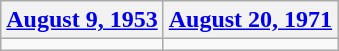<table class=wikitable>
<tr>
<th><a href='#'>August 9, 1953</a></th>
<th><a href='#'>August 20, 1971</a></th>
</tr>
<tr>
<td></td>
<td></td>
</tr>
</table>
